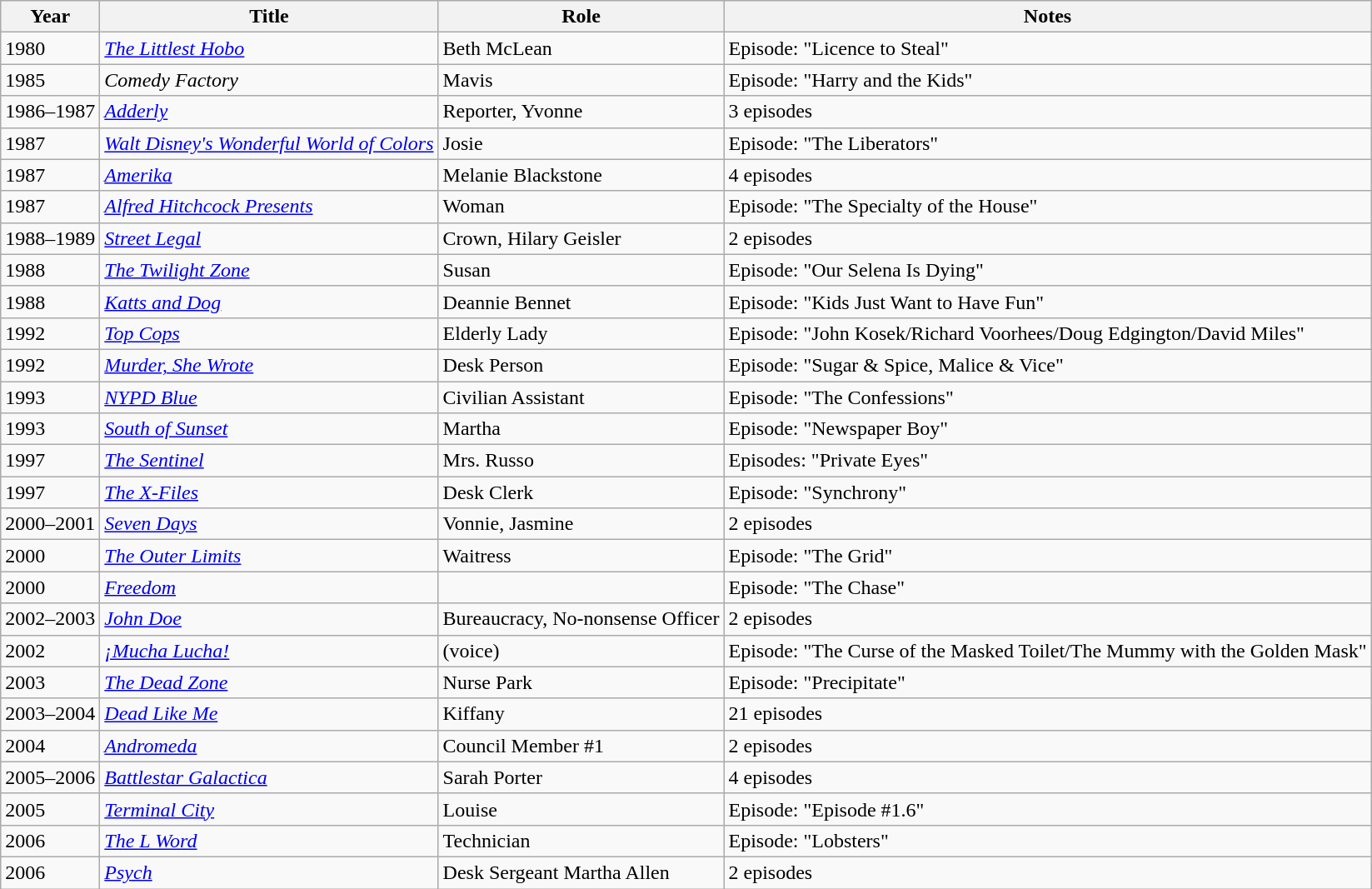<table class="wikitable sortable">
<tr>
<th>Year</th>
<th>Title</th>
<th>Role</th>
<th>Notes</th>
</tr>
<tr>
<td>1980</td>
<td><em><a href='#'>The Littlest Hobo</a></em></td>
<td>Beth McLean</td>
<td>Episode: "Licence to Steal"</td>
</tr>
<tr>
<td>1985</td>
<td><em>Comedy Factory</em></td>
<td>Mavis</td>
<td>Episode: "Harry and the Kids"</td>
</tr>
<tr>
<td>1986–1987</td>
<td><em><a href='#'>Adderly</a></em></td>
<td>Reporter, Yvonne</td>
<td>3 episodes</td>
</tr>
<tr>
<td>1987</td>
<td><em><a href='#'>Walt Disney's Wonderful World of Colors</a></em></td>
<td>Josie</td>
<td>Episode: "The Liberators"</td>
</tr>
<tr>
<td>1987</td>
<td><em><a href='#'>Amerika</a></em></td>
<td>Melanie Blackstone</td>
<td>4 episodes</td>
</tr>
<tr>
<td>1987</td>
<td><em><a href='#'>Alfred Hitchcock Presents</a></em></td>
<td>Woman</td>
<td>Episode: "The Specialty of the House"</td>
</tr>
<tr>
<td>1988–1989</td>
<td><em><a href='#'>Street Legal</a></em></td>
<td>Crown, Hilary Geisler</td>
<td>2 episodes</td>
</tr>
<tr>
<td>1988</td>
<td><em><a href='#'>The Twilight Zone</a></em></td>
<td>Susan</td>
<td>Episode: "Our Selena Is Dying"</td>
</tr>
<tr>
<td>1988</td>
<td><em><a href='#'>Katts and Dog</a></em></td>
<td>Deannie Bennet</td>
<td>Episode: "Kids Just Want to Have Fun"</td>
</tr>
<tr>
<td>1992</td>
<td><em><a href='#'>Top Cops</a></em></td>
<td>Elderly Lady</td>
<td>Episode: "John Kosek/Richard Voorhees/Doug Edgington/David Miles"</td>
</tr>
<tr>
<td>1992</td>
<td><em><a href='#'>Murder, She Wrote</a></em></td>
<td>Desk Person</td>
<td>Episode: "Sugar & Spice, Malice & Vice"</td>
</tr>
<tr>
<td>1993</td>
<td><em><a href='#'>NYPD Blue</a></em></td>
<td>Civilian Assistant</td>
<td>Episode: "The Confessions"</td>
</tr>
<tr>
<td>1993</td>
<td><em><a href='#'>South of Sunset</a></em></td>
<td>Martha</td>
<td>Episode: "Newspaper Boy"</td>
</tr>
<tr>
<td>1997</td>
<td><em><a href='#'>The Sentinel</a></em></td>
<td>Mrs. Russo</td>
<td>Episodes: "Private Eyes"</td>
</tr>
<tr>
<td>1997</td>
<td><em><a href='#'>The X-Files</a></em></td>
<td>Desk Clerk</td>
<td>Episode: "Synchrony"</td>
</tr>
<tr>
<td>2000–2001</td>
<td><em><a href='#'>Seven Days</a></em></td>
<td>Vonnie, Jasmine</td>
<td>2 episodes</td>
</tr>
<tr>
<td>2000</td>
<td><em><a href='#'>The Outer Limits</a></em></td>
<td>Waitress</td>
<td>Episode: "The Grid"</td>
</tr>
<tr>
<td>2000</td>
<td><em><a href='#'>Freedom</a></em></td>
<td></td>
<td>Episode: "The Chase"</td>
</tr>
<tr>
<td>2002–2003</td>
<td><em><a href='#'>John Doe</a></em></td>
<td>Bureaucracy, No-nonsense Officer</td>
<td>2 episodes</td>
</tr>
<tr>
<td>2002</td>
<td><em><a href='#'>¡Mucha Lucha!</a></em></td>
<td>(voice)</td>
<td>Episode: "The Curse of the Masked Toilet/The Mummy with the Golden Mask"</td>
</tr>
<tr>
<td>2003</td>
<td><em><a href='#'>The Dead Zone</a></em></td>
<td>Nurse Park</td>
<td>Episode: "Precipitate"</td>
</tr>
<tr>
<td>2003–2004</td>
<td><em><a href='#'>Dead Like Me</a></em></td>
<td>Kiffany</td>
<td>21 episodes</td>
</tr>
<tr>
<td>2004</td>
<td><em><a href='#'>Andromeda</a></em></td>
<td>Council Member #1</td>
<td>2 episodes</td>
</tr>
<tr>
<td>2005–2006</td>
<td><em><a href='#'>Battlestar Galactica</a></em></td>
<td>Sarah Porter</td>
<td>4 episodes</td>
</tr>
<tr>
<td>2005</td>
<td><em><a href='#'>Terminal City</a></em></td>
<td>Louise</td>
<td>Episode: "Episode #1.6"</td>
</tr>
<tr>
<td>2006</td>
<td><em><a href='#'>The L Word</a></em></td>
<td>Technician</td>
<td>Episode: "Lobsters"</td>
</tr>
<tr>
<td>2006</td>
<td><em><a href='#'>Psych</a></em></td>
<td>Desk Sergeant Martha Allen</td>
<td>2 episodes</td>
</tr>
</table>
